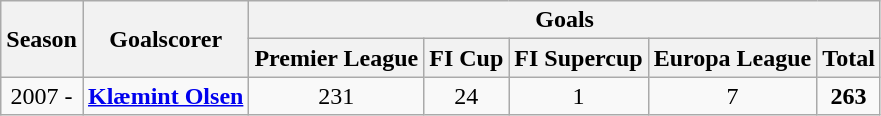<table class="wikitable" style="text-align:center">
<tr>
<th rowspan=2>Season</th>
<th rowspan=2>Goalscorer</th>
<th colspan=5>Goals</th>
</tr>
<tr>
<th>Premier League</th>
<th>FI Cup</th>
<th>FI Supercup</th>
<th>Europa League</th>
<th>Total</th>
</tr>
<tr>
<td>2007 -</td>
<td><strong><a href='#'>Klæmint Olsen</a></strong></td>
<td>231</td>
<td>24</td>
<td>1</td>
<td>7</td>
<td><strong>263</strong></td>
</tr>
</table>
